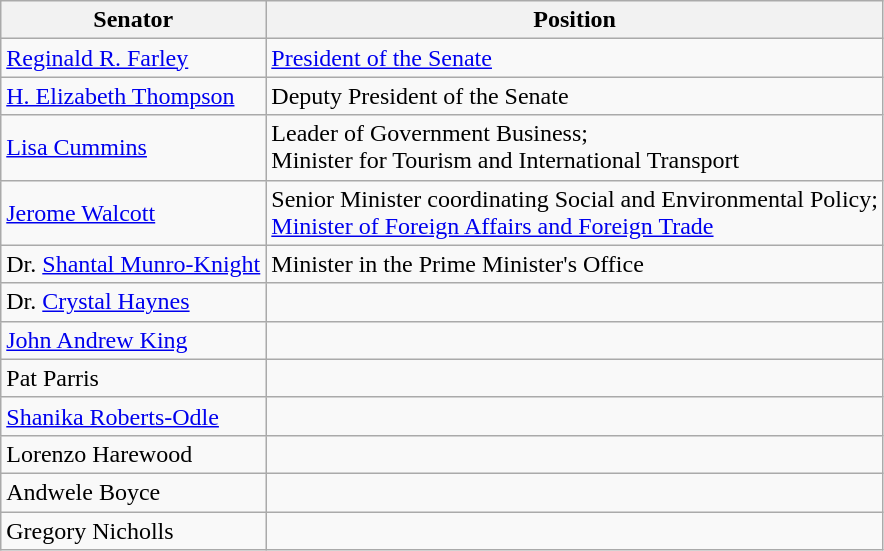<table class="wikitable">
<tr>
<th>Senator</th>
<th>Position</th>
</tr>
<tr>
<td><a href='#'>Reginald R. Farley</a></td>
<td><a href='#'>President of the Senate</a></td>
</tr>
<tr>
<td><a href='#'>H. Elizabeth Thompson</a></td>
<td>Deputy President of the Senate</td>
</tr>
<tr>
<td><a href='#'>Lisa Cummins</a></td>
<td>Leader of Government Business;<br>Minister for Tourism and International Transport</td>
</tr>
<tr>
<td><a href='#'>Jerome Walcott</a></td>
<td>Senior Minister coordinating Social and Environmental Policy;<br><a href='#'>Minister of Foreign Affairs and Foreign Trade</a></td>
</tr>
<tr>
<td>Dr. <a href='#'>Shantal Munro-Knight</a></td>
<td>Minister in the Prime Minister's Office</td>
</tr>
<tr>
<td>Dr. <a href='#'>Crystal Haynes</a></td>
<td></td>
</tr>
<tr>
<td><a href='#'>John Andrew King</a></td>
<td></td>
</tr>
<tr>
<td>Pat Parris</td>
<td></td>
</tr>
<tr>
<td><a href='#'>Shanika Roberts-Odle</a></td>
<td></td>
</tr>
<tr>
<td>Lorenzo Harewood</td>
<td></td>
</tr>
<tr>
<td>Andwele Boyce</td>
<td></td>
</tr>
<tr>
<td>Gregory Nicholls</td>
<td></td>
</tr>
</table>
